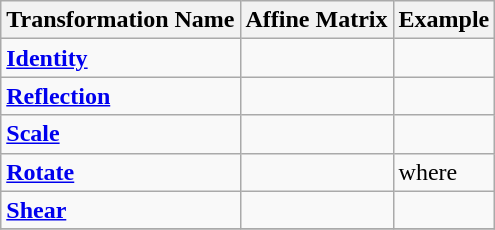<table class="wikitable">
<tr>
<th>Transformation Name</th>
<th>Affine Matrix</th>
<th>Example</th>
</tr>
<tr>
<td><strong><a href='#'>Identity</a></strong></td>
<td align="center"></td>
<td></td>
</tr>
<tr>
<td><strong><a href='#'>Reflection</a></strong></td>
<td align="center"></td>
<td></td>
</tr>
<tr>
<td><strong><a href='#'>Scale</a></strong></td>
<td align="center"></td>
<td></td>
</tr>
<tr>
<td><strong><a href='#'>Rotate</a></strong></td>
<td align="center"></td>
<td> where </td>
</tr>
<tr>
<td><strong><a href='#'>Shear</a></strong></td>
<td align="center"></td>
<td></td>
</tr>
<tr>
</tr>
</table>
